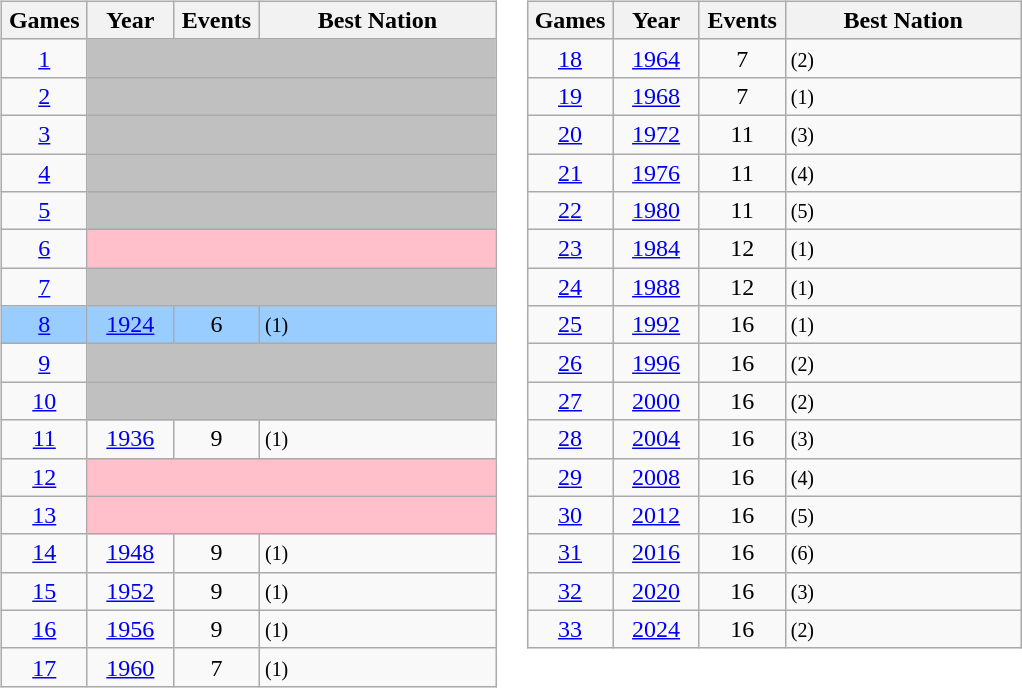<table>
<tr>
<td><br><table class=wikitable>
<tr>
<th width=50>Games</th>
<th width=50>Year</th>
<th width=50>Events</th>
<th width=150>Best Nation</th>
</tr>
<tr>
<td align=center><a href='#'>1</a></td>
<td colspan=4 bgcolor=silver></td>
</tr>
<tr>
<td align=center><a href='#'>2</a></td>
<td colspan=4 bgcolor=silver></td>
</tr>
<tr>
<td align=center><a href='#'>3</a></td>
<td colspan=4 bgcolor=silver></td>
</tr>
<tr>
<td align=center><a href='#'>4</a></td>
<td colspan=4 bgcolor=silver></td>
</tr>
<tr>
<td align=center><a href='#'>5</a></td>
<td colspan=4 bgcolor=silver></td>
</tr>
<tr>
<td align=center><a href='#'>6</a></td>
<td colspan=4 bgcolor=pink></td>
</tr>
<tr>
<td align=center><a href='#'>7</a></td>
<td colspan=4 bgcolor=silver></td>
</tr>
<tr bgcolor=#9acdff>
<td align=center><a href='#'>8</a></td>
<td align=center><a href='#'>1924</a></td>
<td align=center>6</td>
<td> <small>(1)</small></td>
</tr>
<tr>
<td align=center><a href='#'>9</a></td>
<td colspan=4 bgcolor=silver></td>
</tr>
<tr>
<td align=center><a href='#'>10</a></td>
<td colspan=4 bgcolor=silver></td>
</tr>
<tr>
<td align=center><a href='#'>11</a></td>
<td align=center><a href='#'>1936</a></td>
<td align=center>9</td>
<td> <small>(1)</small></td>
</tr>
<tr>
<td align=center><a href='#'>12</a></td>
<td colspan=4 bgcolor=pink></td>
</tr>
<tr>
<td align=center><a href='#'>13</a></td>
<td colspan=4 bgcolor=pink></td>
</tr>
<tr>
<td align=center><a href='#'>14</a></td>
<td align=center><a href='#'>1948</a></td>
<td align=center>9</td>
<td> <small>(1)</small></td>
</tr>
<tr>
<td align=center><a href='#'>15</a></td>
<td align=center><a href='#'>1952</a></td>
<td align=center>9</td>
<td> <small>(1)</small></td>
</tr>
<tr>
<td align=center><a href='#'>16</a></td>
<td align=center><a href='#'>1956</a></td>
<td align=center>9</td>
<td> <small>(1)</small></td>
</tr>
<tr>
<td align=center><a href='#'>17</a></td>
<td align=center><a href='#'>1960</a></td>
<td align=center>7</td>
<td> <small>(1)</small></td>
</tr>
</table>
</td>
<td valign=top><br><table class=wikitable>
<tr>
<th width=50>Games</th>
<th width=50>Year</th>
<th width=50>Events</th>
<th width=150>Best Nation</th>
</tr>
<tr>
<td align=center><a href='#'>18</a></td>
<td align=center><a href='#'>1964</a></td>
<td align=center>7</td>
<td> <small>(2)</small></td>
</tr>
<tr>
<td align=center><a href='#'>19</a></td>
<td align=center><a href='#'>1968</a></td>
<td align=center>7</td>
<td> <small>(1)</small></td>
</tr>
<tr>
<td align=center><a href='#'>20</a></td>
<td align=center><a href='#'>1972</a></td>
<td align=center>11</td>
<td> <small>(3)</small></td>
</tr>
<tr>
<td align=center><a href='#'>21</a></td>
<td align=center><a href='#'>1976</a></td>
<td align=center>11</td>
<td> <small>(4)</small></td>
</tr>
<tr>
<td align=center><a href='#'>22</a></td>
<td align=center><a href='#'>1980</a></td>
<td align=center>11</td>
<td> <small>(5)</small></td>
</tr>
<tr>
<td align=center><a href='#'>23</a></td>
<td align=center><a href='#'>1984</a></td>
<td align=center>12</td>
<td> <small>(1)</small></td>
</tr>
<tr>
<td align=center><a href='#'>24</a></td>
<td align=center><a href='#'>1988</a></td>
<td align=center>12</td>
<td> <small>(1)</small></td>
</tr>
<tr>
<td align=center><a href='#'>25</a></td>
<td align=center><a href='#'>1992</a></td>
<td align=center>16</td>
<td> <small>(1)</small></td>
</tr>
<tr>
<td align=center><a href='#'>26</a></td>
<td align=center><a href='#'>1996</a></td>
<td align=center>16</td>
<td> <small>(2)</small></td>
</tr>
<tr>
<td align=center><a href='#'>27</a></td>
<td align=center><a href='#'>2000</a></td>
<td align=center>16</td>
<td> <small>(2)</small></td>
</tr>
<tr>
<td align=center><a href='#'>28</a></td>
<td align=center><a href='#'>2004</a></td>
<td align=center>16</td>
<td> <small>(3)</small></td>
</tr>
<tr>
<td align=center><a href='#'>29</a></td>
<td align=center><a href='#'>2008</a></td>
<td align=center>16</td>
<td> <small>(4)</small></td>
</tr>
<tr>
<td align=center><a href='#'>30</a></td>
<td align=center><a href='#'>2012</a></td>
<td align=center>16</td>
<td> <small>(5)</small></td>
</tr>
<tr>
<td align=center><a href='#'>31</a></td>
<td align=center><a href='#'>2016</a></td>
<td align=center>16</td>
<td> <small>(6)</small></td>
</tr>
<tr>
<td align=center><a href='#'>32</a></td>
<td align=center><a href='#'>2020</a></td>
<td align=center>16</td>
<td> <small>(3)</small></td>
</tr>
<tr>
<td align=center><a href='#'>33</a></td>
<td align=center><a href='#'>2024</a></td>
<td align=center>16</td>
<td> <small>(2)</small></td>
</tr>
</table>
</td>
</tr>
</table>
